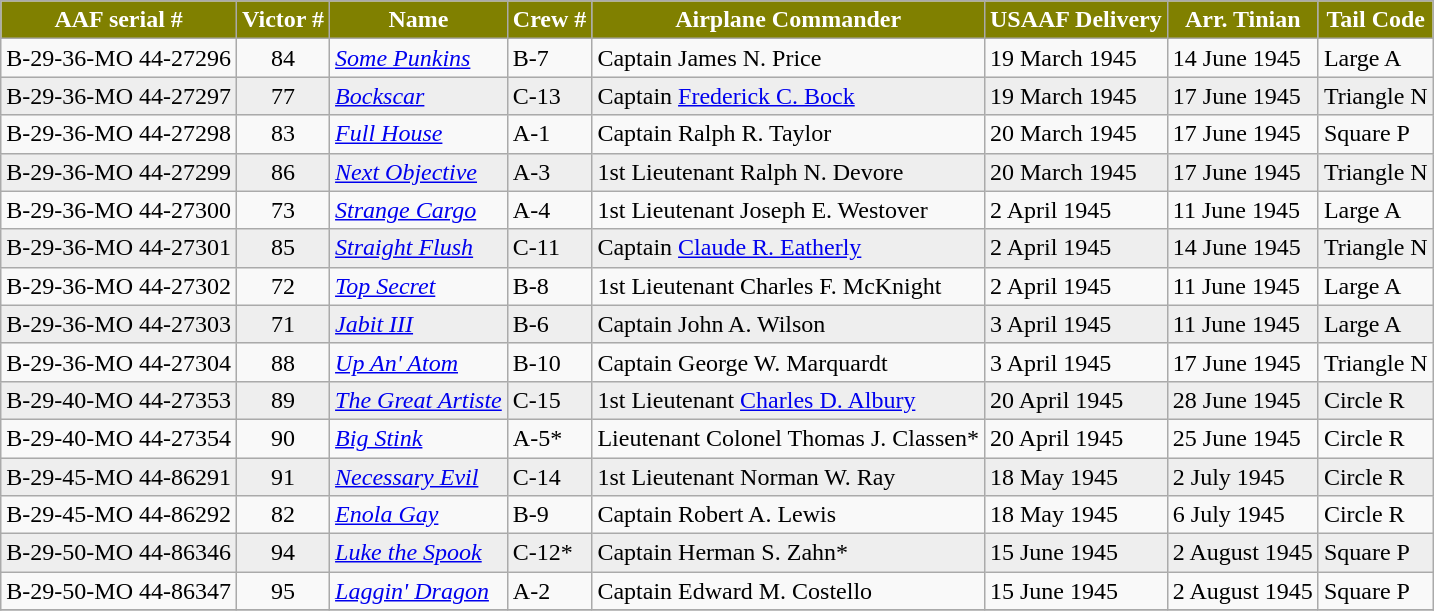<table class="wikitable" style="margin:1em auto;">
<tr style="background: olive; text-align:center; color:white;">
<td><strong>AAF serial #</strong></td>
<td><strong>Victor #</strong></td>
<td><strong>Name</strong></td>
<td><strong>Crew #</strong></td>
<td><strong>Airplane Commander</strong></td>
<td><strong>USAAF Delivery</strong></td>
<td><strong>Arr. Tinian</strong></td>
<td><strong>Tail Code</strong></td>
</tr>
<tr>
<td>B-29-36-MO 44-27296</td>
<td align=center>84</td>
<td><em><a href='#'>Some Punkins</a></em></td>
<td>B-7</td>
<td>Captain James N. Price</td>
<td>19 March 1945</td>
<td>14 June 1945</td>
<td>Large A</td>
</tr>
<tr style="background: #eeeeee;">
<td>B-29-36-MO 44-27297</td>
<td align=center>77</td>
<td><em><a href='#'>Bockscar</a></em></td>
<td>C-13</td>
<td>Captain <a href='#'>Frederick C. Bock</a></td>
<td>19 March 1945</td>
<td>17 June 1945</td>
<td>Triangle N</td>
</tr>
<tr>
<td>B-29-36-MO 44-27298</td>
<td align=center>83</td>
<td><em><a href='#'>Full House</a></em></td>
<td>A-1</td>
<td>Captain Ralph R. Taylor</td>
<td>20 March 1945</td>
<td>17 June 1945</td>
<td>Square P</td>
</tr>
<tr style="background: #eeeeee;">
<td>B-29-36-MO 44-27299</td>
<td align=center>86</td>
<td><em><a href='#'>Next Objective</a></em></td>
<td>A-3</td>
<td>1st Lieutenant Ralph N. Devore</td>
<td>20 March 1945</td>
<td>17 June 1945</td>
<td>Triangle N</td>
</tr>
<tr>
<td>B-29-36-MO 44-27300</td>
<td align=center>73</td>
<td><em><a href='#'>Strange Cargo</a></em></td>
<td>A-4</td>
<td>1st Lieutenant Joseph E. Westover</td>
<td>2 April 1945</td>
<td>11 June 1945</td>
<td>Large A</td>
</tr>
<tr style="background: #eeeeee;">
<td>B-29-36-MO 44-27301</td>
<td align=center>85</td>
<td><em><a href='#'>Straight Flush</a></em></td>
<td>C-11</td>
<td>Captain <a href='#'>Claude R. Eatherly</a></td>
<td>2 April 1945</td>
<td>14 June 1945</td>
<td>Triangle N</td>
</tr>
<tr>
<td>B-29-36-MO 44-27302</td>
<td align=center>72</td>
<td><em><a href='#'>Top Secret</a></em></td>
<td>B-8</td>
<td>1st Lieutenant Charles F. McKnight</td>
<td>2 April 1945</td>
<td>11 June 1945</td>
<td>Large A</td>
</tr>
<tr style="background: #eeeeee;">
<td>B-29-36-MO 44-27303</td>
<td align=center>71</td>
<td><em><a href='#'>Jabit III</a></em></td>
<td>B-6</td>
<td>Captain John A. Wilson</td>
<td>3 April 1945</td>
<td>11 June 1945</td>
<td>Large A</td>
</tr>
<tr>
<td>B-29-36-MO 44-27304</td>
<td align=center>88</td>
<td><em><a href='#'>Up An' Atom</a></em></td>
<td>B-10</td>
<td>Captain George W. Marquardt</td>
<td>3 April 1945</td>
<td>17 June 1945</td>
<td>Triangle N</td>
</tr>
<tr style="background: #eeeeee;">
<td>B-29-40-MO 44-27353</td>
<td align=center>89</td>
<td><em><a href='#'>The Great Artiste</a></em></td>
<td>C-15</td>
<td>1st Lieutenant <a href='#'>Charles D. Albury</a></td>
<td>20 April 1945</td>
<td>28 June 1945</td>
<td>Circle R</td>
</tr>
<tr>
<td>B-29-40-MO 44-27354</td>
<td align=center>90</td>
<td><em><a href='#'>Big Stink</a></em></td>
<td>A-5*</td>
<td>Lieutenant Colonel Thomas J. Classen*</td>
<td>20 April 1945</td>
<td>25 June 1945</td>
<td>Circle R</td>
</tr>
<tr style="background: #eeeeee;">
<td>B-29-45-MO 44-86291</td>
<td align=center>91</td>
<td><em><a href='#'>Necessary Evil</a></em></td>
<td>C-14</td>
<td>1st Lieutenant Norman W. Ray</td>
<td>18 May 1945</td>
<td>2 July 1945</td>
<td>Circle R</td>
</tr>
<tr>
<td>B-29-45-MO 44-86292</td>
<td align=center>82</td>
<td><em><a href='#'>Enola Gay</a></em></td>
<td>B-9</td>
<td>Captain Robert A. Lewis</td>
<td>18 May 1945</td>
<td>6 July 1945</td>
<td>Circle R</td>
</tr>
<tr style="background: #eeeeee;">
<td>B-29-50-MO 44-86346</td>
<td align=center>94</td>
<td><em><a href='#'>Luke the Spook</a></em></td>
<td>C-12*</td>
<td>Captain Herman S. Zahn*</td>
<td>15 June 1945</td>
<td>2 August 1945</td>
<td>Square P</td>
</tr>
<tr>
<td>B-29-50-MO 44-86347</td>
<td align=center>95</td>
<td><em><a href='#'>Laggin' Dragon</a></em></td>
<td>A-2</td>
<td>Captain Edward M. Costello</td>
<td>15 June 1945</td>
<td>2 August 1945</td>
<td>Square P</td>
</tr>
<tr>
</tr>
</table>
